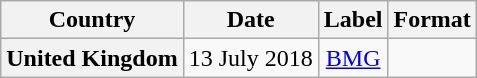<table class="wikitable plainrowheaders" style="text-align:center;">
<tr>
<th>Country</th>
<th>Date</th>
<th>Label</th>
<th>Format</th>
</tr>
<tr>
<th scope="row">United Kingdom</th>
<td>13 July 2018</td>
<td><a href='#'>BMG</a></td>
<td></td>
</tr>
</table>
